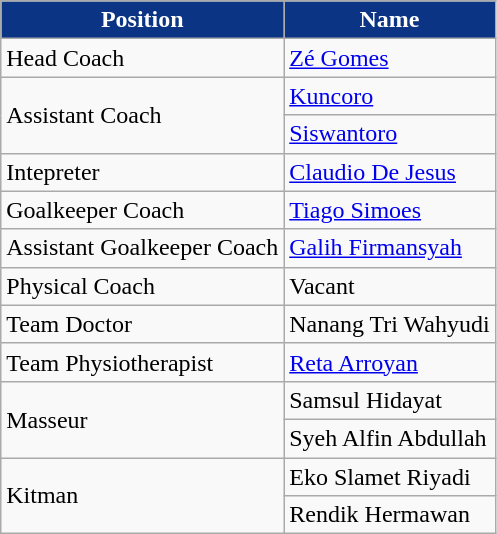<table class="wikitable">
<tr>
<th style="color:white; background:#0C3484;">Position</th>
<th style="color:white; background:#0C3484;">Name</th>
</tr>
<tr>
<td>Head Coach</td>
<td> <a href='#'>Zé Gomes</a></td>
</tr>
<tr>
<td rowspan="2">Assistant Coach</td>
<td> <a href='#'>Kuncoro</a></td>
</tr>
<tr>
<td> <a href='#'>Siswantoro</a></td>
</tr>
<tr>
<td>Intepreter</td>
<td> <a href='#'>Claudio De Jesus</a></td>
</tr>
<tr>
<td>Goalkeeper Coach</td>
<td> <a href='#'>Tiago Simoes</a></td>
</tr>
<tr>
<td>Assistant Goalkeeper Coach</td>
<td> <a href='#'>Galih Firmansyah</a></td>
</tr>
<tr>
<td>Physical Coach</td>
<td>Vacant</td>
</tr>
<tr>
<td>Team Doctor</td>
<td> Nanang Tri Wahyudi</td>
</tr>
<tr>
<td>Team Physiotherapist</td>
<td> <a href='#'>Reta Arroyan</a></td>
</tr>
<tr>
<td rowspan="2">Masseur</td>
<td> Samsul Hidayat</td>
</tr>
<tr>
<td> Syeh Alfin Abdullah</td>
</tr>
<tr>
<td rowspan="2">Kitman</td>
<td> Eko Slamet Riyadi</td>
</tr>
<tr>
<td> Rendik Hermawan</td>
</tr>
</table>
